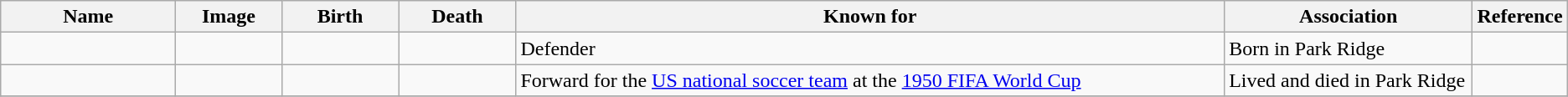<table class="wikitable sortable">
<tr>
<th scope="col" width="140">Name</th>
<th scope="col" width="80" class="unsortable">Image</th>
<th scope="col" width="90">Birth</th>
<th scope="col" width="90">Death</th>
<th scope="col" width="600" class="unsortable">Known for</th>
<th scope="col" width="200" class="unsortable">Association</th>
<th scope="col" width="30" class="unsortable">Reference</th>
</tr>
<tr>
<td></td>
<td></td>
<td align=right></td>
<td></td>
<td>Defender</td>
<td>Born in Park Ridge</td>
<td></td>
</tr>
<tr>
<td></td>
<td></td>
<td align=right></td>
<td align=right></td>
<td>Forward for the <a href='#'>US national soccer team</a> at the <a href='#'>1950 FIFA World Cup</a></td>
<td>Lived and died in Park Ridge</td>
<td align="center"></td>
</tr>
<tr>
</tr>
</table>
